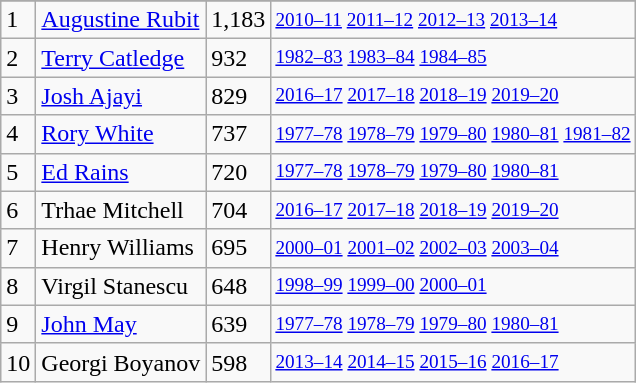<table class="wikitable">
<tr>
</tr>
<tr>
<td>1</td>
<td><a href='#'>Augustine Rubit</a></td>
<td>1,183</td>
<td style="font-size:80%;"><a href='#'>2010–11</a> <a href='#'>2011–12</a> <a href='#'>2012–13</a> <a href='#'>2013–14</a></td>
</tr>
<tr>
<td>2</td>
<td><a href='#'>Terry Catledge</a></td>
<td>932</td>
<td style="font-size:80%;"><a href='#'>1982–83</a> <a href='#'>1983–84</a> <a href='#'>1984–85</a></td>
</tr>
<tr>
<td>3</td>
<td><a href='#'>Josh Ajayi</a></td>
<td>829</td>
<td style="font-size:80%;"><a href='#'>2016–17</a> <a href='#'>2017–18</a> <a href='#'>2018–19</a> <a href='#'>2019–20</a></td>
</tr>
<tr>
<td>4</td>
<td><a href='#'>Rory White</a></td>
<td>737</td>
<td style="font-size:80%;"><a href='#'>1977–78</a> <a href='#'>1978–79</a> <a href='#'>1979–80</a> <a href='#'>1980–81</a> <a href='#'>1981–82</a></td>
</tr>
<tr>
<td>5</td>
<td><a href='#'>Ed Rains</a></td>
<td>720</td>
<td style="font-size:80%;"><a href='#'>1977–78</a> <a href='#'>1978–79</a> <a href='#'>1979–80</a> <a href='#'>1980–81</a></td>
</tr>
<tr>
<td>6</td>
<td>Trhae Mitchell</td>
<td>704</td>
<td style="font-size:80%;"><a href='#'>2016–17</a> <a href='#'>2017–18</a> <a href='#'>2018–19</a> <a href='#'>2019–20</a></td>
</tr>
<tr>
<td>7</td>
<td>Henry Williams</td>
<td>695</td>
<td style="font-size:80%;"><a href='#'>2000–01</a> <a href='#'>2001–02</a> <a href='#'>2002–03</a> <a href='#'>2003–04</a></td>
</tr>
<tr>
<td>8</td>
<td>Virgil Stanescu</td>
<td>648</td>
<td style="font-size:80%;"><a href='#'>1998–99</a> <a href='#'>1999–00</a> <a href='#'>2000–01</a></td>
</tr>
<tr>
<td>9</td>
<td><a href='#'>John May</a></td>
<td>639</td>
<td style="font-size:80%;"><a href='#'>1977–78</a> <a href='#'>1978–79</a> <a href='#'>1979–80</a> <a href='#'>1980–81</a></td>
</tr>
<tr>
<td>10</td>
<td>Georgi Boyanov</td>
<td>598</td>
<td style="font-size:80%;"><a href='#'>2013–14</a> <a href='#'>2014–15</a> <a href='#'>2015–16</a> <a href='#'>2016–17</a></td>
</tr>
</table>
